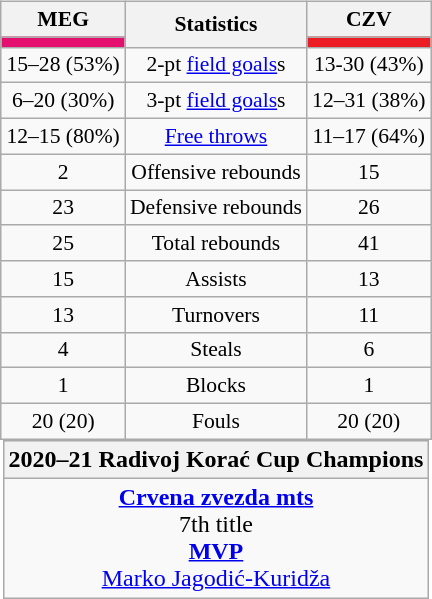<table style="width:100%;">
<tr>
<td valign=top align=right width=33%><br>













</td>
<td style="vertical-align:top; align:center; width:33%;"><br><table style="width:100%;">
<tr>
<td style="width=50%;"></td>
<td></td>
<td style="width=50%;"></td>
</tr>
</table>
<table class="wikitable" style="font-size:90%; text-align:center; margin:auto;" align=center>
<tr>
<th>MEG</th>
<th rowspan=2>Statistics</th>
<th>CZV</th>
</tr>
<tr>
<td style="background:#e50f6f;"></td>
<td style="background:#EC1C24;"></td>
</tr>
<tr>
<td>15–28 (53%)</td>
<td>2-pt <a href='#'>field goals</a>s</td>
<td>13-30 (43%)</td>
</tr>
<tr>
<td>6–20 (30%)</td>
<td>3-pt <a href='#'>field goals</a>s</td>
<td>12–31 (38%)</td>
</tr>
<tr>
<td>12–15 (80%)</td>
<td><a href='#'>Free throws</a></td>
<td>11–17 (64%)</td>
</tr>
<tr>
<td>2</td>
<td>Offensive rebounds</td>
<td>15</td>
</tr>
<tr>
<td>23</td>
<td>Defensive rebounds</td>
<td>26</td>
</tr>
<tr>
<td>25</td>
<td>Total rebounds</td>
<td>41</td>
</tr>
<tr>
<td>15</td>
<td>Assists</td>
<td>13</td>
</tr>
<tr>
<td>13</td>
<td>Turnovers</td>
<td>11</td>
</tr>
<tr>
<td>4</td>
<td>Steals</td>
<td>6</td>
</tr>
<tr>
<td>1</td>
<td>Blocks</td>
<td>1</td>
</tr>
<tr>
<td>20 (20)</td>
<td>Fouls</td>
<td>20 (20)</td>
</tr>
</table>

<table class=wikitable style="text-align:center; margin:auto">
<tr>
<th>2020–21 Radivoj Korać Cup Champions</th>
</tr>
<tr>
<td><strong><a href='#'>Crvena zvezda mts</a></strong><br>7th title<br><strong><a href='#'>MVP</a></strong><br> <a href='#'>Marko Jagodić-Kuridža</a></td>
</tr>
</table>
</td>
<td style="vertical-align:top; align:left; width:33%;"><br>













</td>
</tr>
</table>
